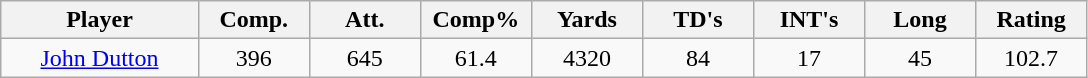<table class="wikitable sortable">
<tr>
<th bgcolor="#DDDDFF" width="16%">Player</th>
<th bgcolor="#DDDDFF" width="9%">Comp.</th>
<th bgcolor="#DDDDFF" width="9%">Att.</th>
<th bgcolor="#DDDDFF" width="9%">Comp%</th>
<th bgcolor="#DDDDFF" width="9%">Yards</th>
<th bgcolor="#DDDDFF" width="9%">TD's</th>
<th bgcolor="#DDDDFF" width="9%">INT's</th>
<th bgcolor="#DDDDFF" width="9%">Long</th>
<th bgcolor="#DDDDFF" width="9%">Rating</th>
</tr>
<tr align="center">
<td><a href='#'>John Dutton</a></td>
<td>396</td>
<td>645</td>
<td>61.4</td>
<td>4320</td>
<td>84</td>
<td>17</td>
<td>45</td>
<td>102.7</td>
</tr>
</table>
